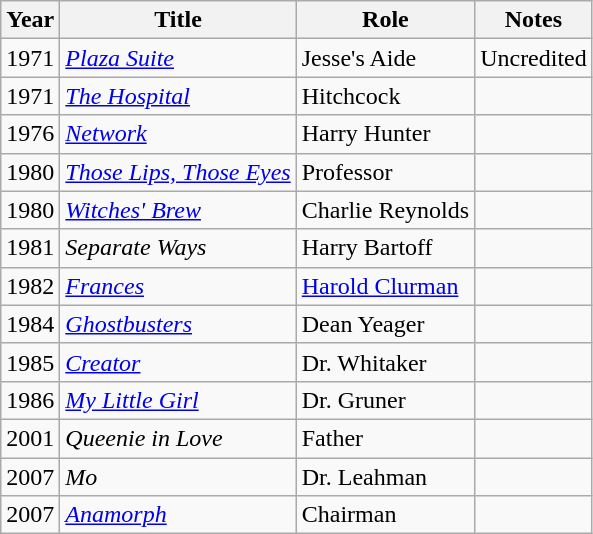<table class="wikitable sortable">
<tr>
<th>Year</th>
<th>Title</th>
<th>Role</th>
<th>Notes</th>
</tr>
<tr>
<td>1971</td>
<td><a href='#'><em>Plaza Suite</em></a></td>
<td>Jesse's Aide</td>
<td>Uncredited</td>
</tr>
<tr>
<td>1971</td>
<td><em><a href='#'>The Hospital</a></em></td>
<td>Hitchcock</td>
<td></td>
</tr>
<tr>
<td>1976</td>
<td><a href='#'><em>Network</em></a></td>
<td>Harry Hunter</td>
<td></td>
</tr>
<tr>
<td>1980</td>
<td><em><a href='#'>Those Lips, Those Eyes</a></em></td>
<td>Professor</td>
<td></td>
</tr>
<tr>
<td>1980</td>
<td><a href='#'><em>Witches' Brew</em></a></td>
<td>Charlie Reynolds</td>
<td></td>
</tr>
<tr>
<td>1981</td>
<td><em>Separate Ways</em></td>
<td>Harry Bartoff</td>
<td></td>
</tr>
<tr>
<td>1982</td>
<td><a href='#'><em>Frances</em></a></td>
<td><a href='#'>Harold Clurman</a></td>
<td></td>
</tr>
<tr>
<td>1984</td>
<td><em><a href='#'>Ghostbusters</a></em></td>
<td>Dean Yeager</td>
<td></td>
</tr>
<tr>
<td>1985</td>
<td><a href='#'><em>Creator</em></a></td>
<td>Dr. Whitaker</td>
<td></td>
</tr>
<tr>
<td>1986</td>
<td><em><a href='#'>My Little Girl</a></em></td>
<td>Dr. Gruner</td>
<td></td>
</tr>
<tr>
<td>2001</td>
<td><em>Queenie in Love</em></td>
<td>Father</td>
<td></td>
</tr>
<tr>
<td>2007</td>
<td><em>Mo</em></td>
<td>Dr. Leahman</td>
<td></td>
</tr>
<tr>
<td>2007</td>
<td><a href='#'><em>Anamorph</em></a></td>
<td>Chairman</td>
<td></td>
</tr>
</table>
